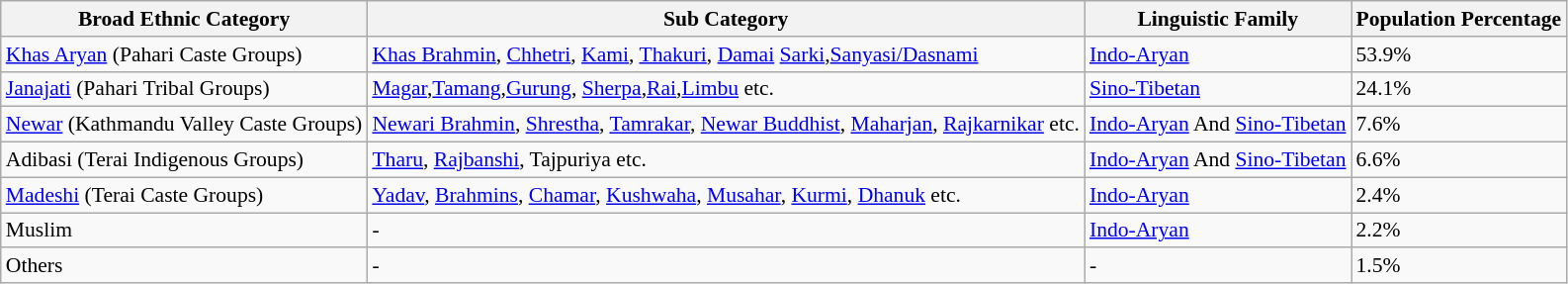<table class="wikitable sortable collapsible" style="font-size: 90%;">
<tr>
<th>Broad Ethnic Category</th>
<th>Sub Category</th>
<th>Linguistic Family</th>
<th>Population Percentage</th>
</tr>
<tr>
<td><a href='#'>Khas Aryan</a> (Pahari Caste Groups)</td>
<td><a href='#'>Khas Brahmin</a>, <a href='#'>Chhetri</a>, <a href='#'>Kami</a>, <a href='#'>Thakuri</a>, <a href='#'>Damai</a> <a href='#'>Sarki</a>,<a href='#'>Sanyasi/Dasnami</a></td>
<td><a href='#'>Indo-Aryan</a></td>
<td>53.9%</td>
</tr>
<tr>
<td><a href='#'>Janajati</a>   (Pahari Tribal Groups)</td>
<td><a href='#'>Magar</a>,<a href='#'>Tamang</a>,<a href='#'>Gurung</a>, <a href='#'>Sherpa</a>,<a href='#'>Rai</a>,<a href='#'>Limbu</a> etc.</td>
<td><a href='#'>Sino-Tibetan</a></td>
<td>24.1%</td>
</tr>
<tr>
<td><a href='#'>Newar</a> (Kathmandu Valley Caste Groups)</td>
<td><a href='#'>Newari Brahmin</a>, <a href='#'>Shrestha</a>, <a href='#'>Tamrakar</a>, <a href='#'>Newar Buddhist</a>, <a href='#'>Maharjan</a>, <a href='#'>Rajkarnikar</a> etc.</td>
<td><a href='#'>Indo-Aryan</a> And <a href='#'>Sino-Tibetan</a></td>
<td>7.6%</td>
</tr>
<tr>
<td>Adibasi  (Terai Indigenous Groups)</td>
<td><a href='#'>Tharu</a>, <a href='#'>Rajbanshi</a>, Tajpuriya etc.</td>
<td><a href='#'>Indo-Aryan</a> And <a href='#'>Sino-Tibetan</a></td>
<td>6.6%</td>
</tr>
<tr>
<td><a href='#'>Madeshi</a>  (Terai Caste Groups)</td>
<td><a href='#'>Yadav</a>, <a href='#'>Brahmins</a>, <a href='#'>Chamar</a>, <a href='#'>Kushwaha</a>, <a href='#'>Musahar</a>, <a href='#'>Kurmi</a>, <a href='#'>Dhanuk</a> etc.</td>
<td><a href='#'>Indo-Aryan</a></td>
<td>2.4%</td>
</tr>
<tr>
<td>Muslim</td>
<td>-</td>
<td><a href='#'>Indo-Aryan</a></td>
<td>2.2%</td>
</tr>
<tr>
<td>Others</td>
<td>-</td>
<td>-</td>
<td>1.5%</td>
</tr>
</table>
